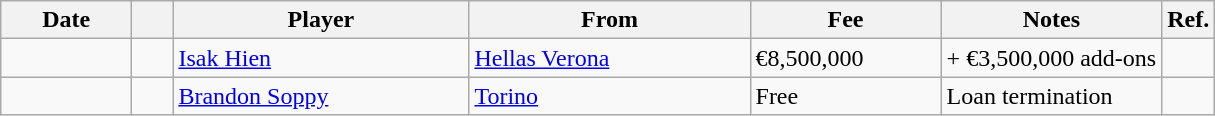<table class="wikitable sortable">
<tr>
<th style="width:80px;">Date</th>
<th style="width:20px;"></th>
<th style="width:190px;">Player</th>
<th style="width:180px;">From</th>
<th style="width:120px;" class="unsortable">Fee</th>
<th>Notes</th>
<th style="width:20px;" class="unsortable">Ref.</th>
</tr>
<tr>
<td></td>
<td></td>
<td> <a href='#'>Isak Hien</a></td>
<td> <a href='#'>Hellas Verona</a></td>
<td>€8,500,000</td>
<td>+ €3,500,000 add-ons</td>
<td></td>
</tr>
<tr>
<td></td>
<td></td>
<td> <a href='#'>Brandon Soppy</a></td>
<td> <a href='#'>Torino</a></td>
<td>Free</td>
<td>Loan termination</td>
<td></td>
</tr>
</table>
